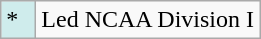<table class="wikitable">
<tr>
<td style="background:#CFECEC; width:1em">*</td>
<td>Led NCAA Division I</td>
</tr>
</table>
